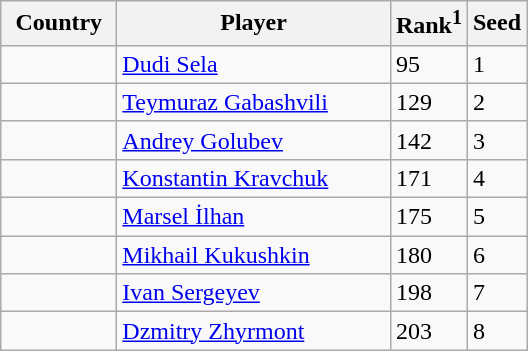<table class="sortable wikitable">
<tr>
<th width="70">Country</th>
<th width="175">Player</th>
<th>Rank<sup>1</sup></th>
<th>Seed</th>
</tr>
<tr>
<td></td>
<td><a href='#'>Dudi Sela</a></td>
<td>95</td>
<td>1</td>
</tr>
<tr>
<td></td>
<td><a href='#'>Teymuraz Gabashvili</a></td>
<td>129</td>
<td>2</td>
</tr>
<tr>
<td></td>
<td><a href='#'>Andrey Golubev</a></td>
<td>142</td>
<td>3</td>
</tr>
<tr>
<td></td>
<td><a href='#'>Konstantin Kravchuk</a></td>
<td>171</td>
<td>4</td>
</tr>
<tr>
<td></td>
<td><a href='#'>Marsel İlhan</a></td>
<td>175</td>
<td>5</td>
</tr>
<tr>
<td></td>
<td><a href='#'>Mikhail Kukushkin</a></td>
<td>180</td>
<td>6</td>
</tr>
<tr>
<td></td>
<td><a href='#'>Ivan Sergeyev</a></td>
<td>198</td>
<td>7</td>
</tr>
<tr>
<td></td>
<td><a href='#'>Dzmitry Zhyrmont</a></td>
<td>203</td>
<td>8</td>
</tr>
</table>
